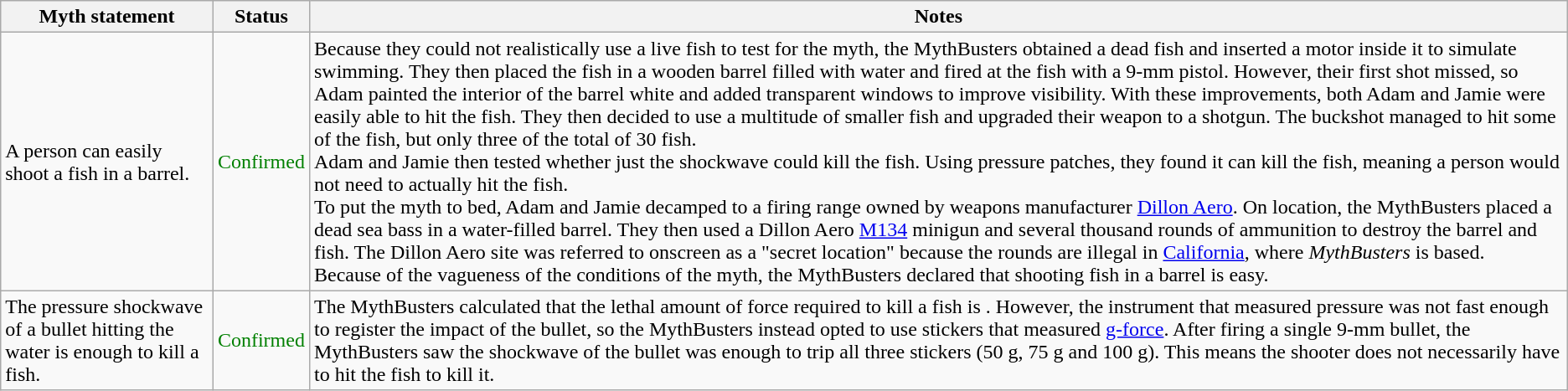<table class="wikitable plainrowheaders">
<tr>
<th>Myth statement</th>
<th>Status</th>
<th>Notes</th>
</tr>
<tr>
<td>A person can easily shoot a fish in a barrel.</td>
<td style="color:green">Confirmed</td>
<td>Because they could not realistically use a live fish to test for the myth, the MythBusters obtained a dead fish and inserted a motor inside it to simulate swimming. They then placed the fish in a wooden barrel filled with water and fired at the fish with a 9-mm pistol. However, their first shot missed, so Adam painted the interior of the barrel white and added transparent windows to improve visibility. With these improvements, both Adam and Jamie were easily able to hit the fish. They then decided to use a multitude of smaller fish and upgraded their weapon to a shotgun. The buckshot managed to hit some of the fish, but only three of the total of 30 fish.<br>Adam and Jamie then tested whether just the shockwave could kill the fish. Using pressure patches, they found it can kill the fish, meaning a person would not need to actually hit the fish.<br>To put the myth to bed, Adam and Jamie decamped to a firing range owned by weapons manufacturer <a href='#'>Dillon Aero</a>. On location, the MythBusters placed a dead  sea bass in a water-filled barrel. They then used a Dillon Aero <a href='#'>M134</a> minigun and several thousand rounds of ammunition to destroy the barrel and fish. The Dillon Aero site was referred to onscreen as a "secret location" because the rounds are illegal in <a href='#'>California</a>, where <em>MythBusters</em> is based.<br>Because of the vagueness of the conditions of the myth, the MythBusters declared that shooting fish in a barrel is easy.</td>
</tr>
<tr>
<td>The pressure shockwave of a bullet hitting the water is enough to kill a fish.</td>
<td style="color:green">Confirmed</td>
<td>The MythBusters calculated that the lethal amount of force required to kill a fish is . However, the instrument that measured pressure was not fast enough to register the impact of the bullet, so the MythBusters instead opted to use stickers that measured <a href='#'>g-force</a>. After firing a single 9-mm bullet, the MythBusters saw the shockwave of the bullet was enough to trip all three stickers (50 g, 75 g and 100 g). This means the shooter does not necessarily have to hit the fish to kill it.</td>
</tr>
</table>
